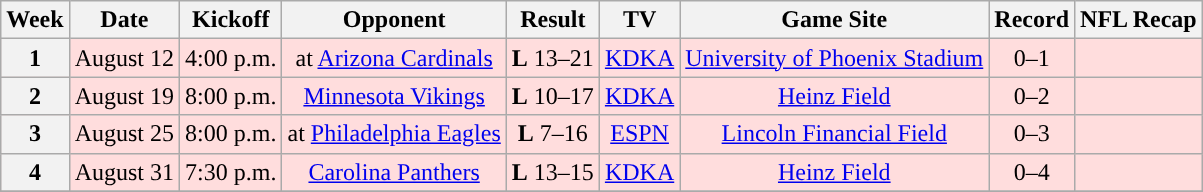<table class="wikitable" style="text-align:center">
<tr>
<th>Week</th>
<th>Date</th>
<th>Kickoff </th>
<th>Opponent</th>
<th>Result</th>
<th>TV</th>
<th>Game Site</th>
<th>Record</th>
<th>NFL Recap</th>
</tr>
<tr style="background: #ffdddd;">
<th>1</th>
<td>August 12</td>
<td>4:00 p.m.</td>
<td>at <a href='#'>Arizona Cardinals</a></td>
<td><strong>L</strong> 13–21</td>
<td><a href='#'>KDKA</a></td>
<td><a href='#'>University of Phoenix Stadium</a></td>
<td>0–1</td>
<td></td>
</tr>
<tr style="background: #ffdddd;">
<th>2</th>
<td>August 19</td>
<td>8:00 p.m.</td>
<td><a href='#'>Minnesota Vikings</a></td>
<td><strong>L</strong> 10–17</td>
<td><a href='#'>KDKA</a></td>
<td><a href='#'>Heinz Field</a></td>
<td>0–2</td>
<td></td>
</tr>
<tr style="background: #ffdddd;">
<th>3</th>
<td>August 25</td>
<td>8:00 p.m.</td>
<td>at <a href='#'>Philadelphia Eagles</a></td>
<td><strong>L</strong> 7–16</td>
<td><a href='#'>ESPN</a></td>
<td><a href='#'>Lincoln Financial Field</a></td>
<td>0–3</td>
<td></td>
</tr>
<tr style="background: #ffdddd;">
<th>4</th>
<td>August 31</td>
<td>7:30 p.m.</td>
<td><a href='#'>Carolina Panthers</a></td>
<td><strong>L</strong> 13–15</td>
<td><a href='#'>KDKA</a></td>
<td><a href='#'>Heinz Field</a></td>
<td>0–4</td>
<td></td>
</tr>
<tr style="background: #ddffdd;">
</tr>
</table>
